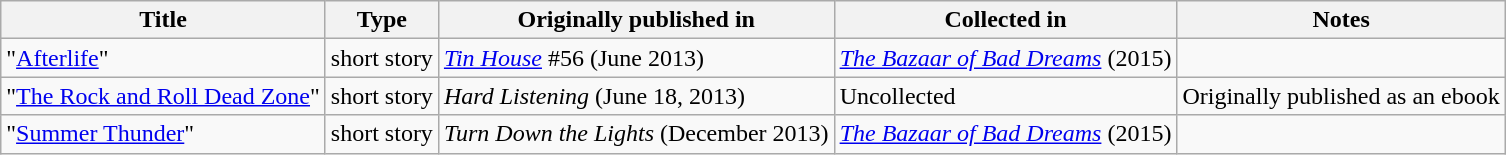<table class="wikitable">
<tr>
<th>Title</th>
<th>Type</th>
<th>Originally published in</th>
<th>Collected in</th>
<th>Notes</th>
</tr>
<tr>
<td>"<a href='#'>Afterlife</a>"</td>
<td>short story</td>
<td><em><a href='#'>Tin House</a></em> #56 (June 2013)</td>
<td><em><a href='#'>The Bazaar of Bad Dreams</a></em> (2015)</td>
<td></td>
</tr>
<tr>
<td>"<a href='#'>The Rock and Roll Dead Zone</a>"</td>
<td>short story</td>
<td><em>Hard Listening</em> (June 18, 2013)</td>
<td>Uncollected</td>
<td>Originally published as an ebook</td>
</tr>
<tr>
<td>"<a href='#'>Summer Thunder</a>"</td>
<td>short story</td>
<td><em>Turn Down the Lights</em> (December 2013)</td>
<td><em><a href='#'>The Bazaar of Bad Dreams</a></em> (2015)</td>
<td></td>
</tr>
</table>
